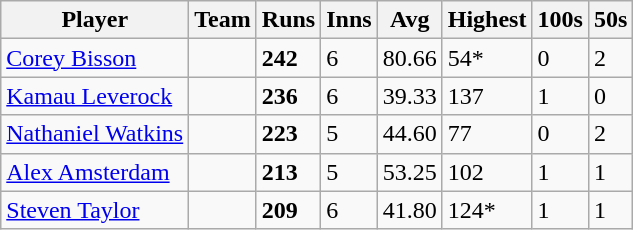<table class="wikitable sortable">
<tr>
<th>Player</th>
<th>Team</th>
<th>Runs</th>
<th>Inns</th>
<th>Avg</th>
<th>Highest</th>
<th>100s</th>
<th>50s</th>
</tr>
<tr>
<td><a href='#'>Corey Bisson</a></td>
<td></td>
<td><strong>242</strong></td>
<td>6</td>
<td>80.66</td>
<td>54*</td>
<td>0</td>
<td>2</td>
</tr>
<tr>
<td><a href='#'>Kamau Leverock</a></td>
<td></td>
<td><strong>236</strong></td>
<td>6</td>
<td>39.33</td>
<td>137</td>
<td>1</td>
<td>0</td>
</tr>
<tr>
<td><a href='#'>Nathaniel Watkins</a></td>
<td></td>
<td><strong>223</strong></td>
<td>5</td>
<td>44.60</td>
<td>77</td>
<td>0</td>
<td>2</td>
</tr>
<tr>
<td><a href='#'>Alex Amsterdam</a></td>
<td></td>
<td><strong>213</strong></td>
<td>5</td>
<td>53.25</td>
<td>102</td>
<td>1</td>
<td>1</td>
</tr>
<tr>
<td><a href='#'>Steven Taylor</a></td>
<td></td>
<td><strong>209</strong></td>
<td>6</td>
<td>41.80</td>
<td>124*</td>
<td>1</td>
<td>1</td>
</tr>
</table>
